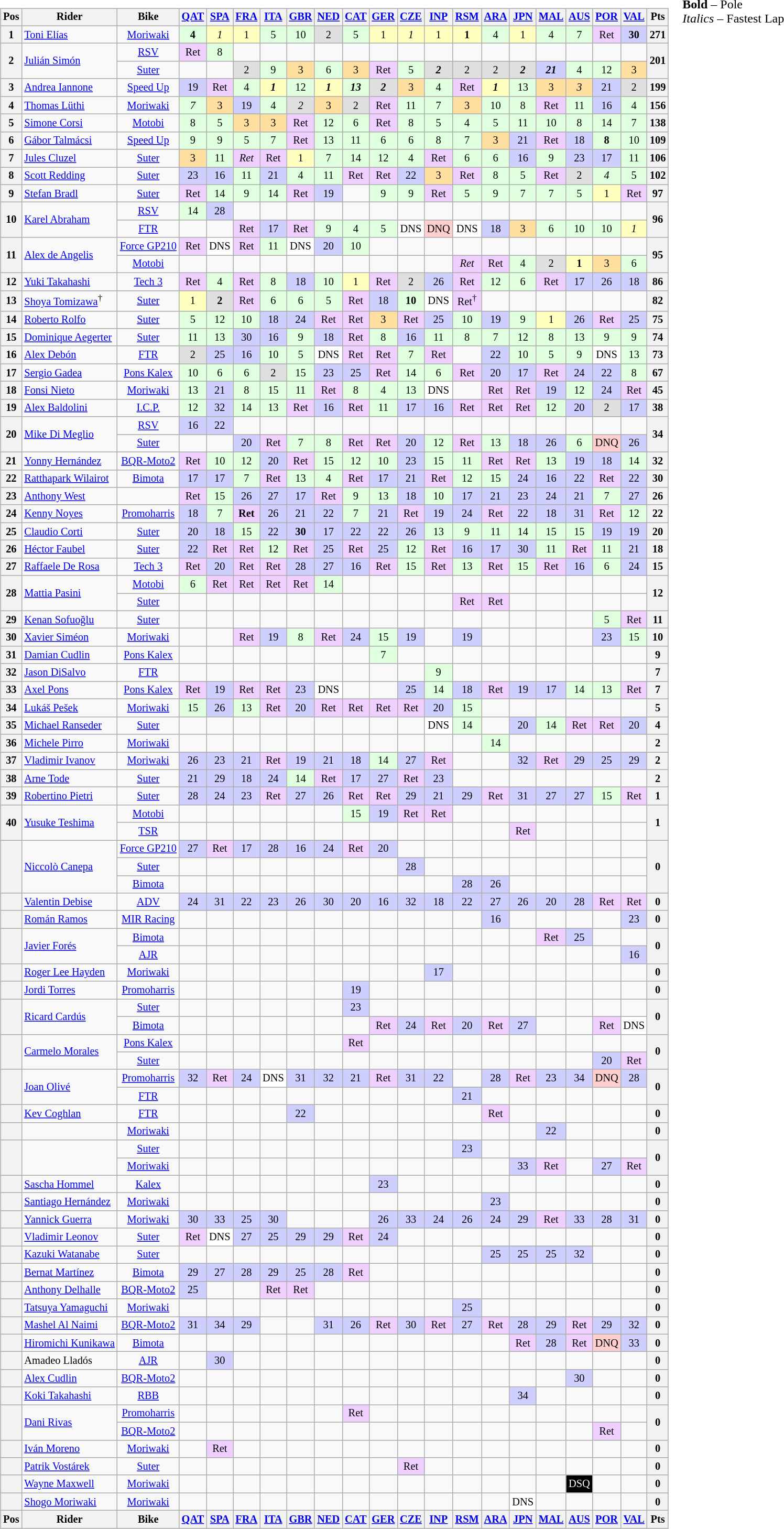<table>
<tr>
<td><br><table class="wikitable" style="font-size: 85%; text-align:center">
<tr valign="top">
<th valign="middle">Pos</th>
<th valign="middle">Rider</th>
<th valign="middle">Bike</th>
<th><a href='#'>QAT</a><br></th>
<th><a href='#'>SPA</a><br></th>
<th><a href='#'>FRA</a><br></th>
<th><a href='#'>ITA</a><br></th>
<th><a href='#'>GBR</a><br></th>
<th><a href='#'>NED</a><br></th>
<th><a href='#'>CAT</a><br></th>
<th><a href='#'>GER</a><br></th>
<th><a href='#'>CZE</a><br></th>
<th><a href='#'>INP</a><br></th>
<th><a href='#'>RSM</a><br></th>
<th><a href='#'>ARA</a><br></th>
<th><a href='#'>JPN</a><br></th>
<th><a href='#'>MAL</a><br></th>
<th><a href='#'>AUS</a><br></th>
<th><a href='#'>POR</a><br></th>
<th><a href='#'>VAL</a><br></th>
<th valign="middle">Pts</th>
</tr>
<tr>
<th>1</th>
<td align="left"> <a href='#'>Toni Elías</a></td>
<td><a href='#'>Moriwaki</a></td>
<td style="background:#DFFFDF;"><strong>4</strong></td>
<td style="background:#FFFFBF;"><em>1</em></td>
<td style="background:#FFFFBF;">1</td>
<td style="background:#DFFFDF;">5</td>
<td style="background:#DFFFDF;">10</td>
<td style="background:#DFDFDF;">2</td>
<td style="background:#DFFFDF;">5</td>
<td style="background:#FFFFBF;">1</td>
<td style="background:#FFFFBF;"><em>1</em></td>
<td style="background:#FFFFBF;">1</td>
<td style="background:#FFFFBF;"><strong>1</strong></td>
<td style="background:#DFFFDF;">4</td>
<td style="background:#FFFFBF;">1</td>
<td style="background:#DFFFDF;">4</td>
<td style="background:#DFFFDF;">7</td>
<td style="background:#EFCFFF;">Ret</td>
<td style="background:#CFCFFF;"><strong>30</strong></td>
<th>271</th>
</tr>
<tr>
<th rowspan=2>2</th>
<td align="left" rowspan=2> <a href='#'>Julián Simón</a></td>
<td><a href='#'>RSV</a></td>
<td style="background:#EFCFFF;">Ret</td>
<td style="background:#DFFFDF;">8</td>
<td></td>
<td></td>
<td></td>
<td></td>
<td></td>
<td></td>
<td></td>
<td></td>
<td></td>
<td></td>
<td></td>
<td></td>
<td></td>
<td></td>
<td></td>
<th rowspan=2>201</th>
</tr>
<tr>
<td><a href='#'>Suter</a></td>
<td></td>
<td></td>
<td style="background:#DFDFDF;">2</td>
<td style="background:#DFFFDF;">9</td>
<td style="background:#FFDF9F;">3</td>
<td style="background:#DFFFDF;">6</td>
<td style="background:#FFDF9F;">3</td>
<td style="background:#EFCFFF;">Ret</td>
<td style="background:#DFFFDF;">5</td>
<td style="background:#DFDFDF;"><strong><em>2</em></strong></td>
<td style="background:#DFDFDF;">2</td>
<td style="background:#DFDFDF;">2</td>
<td style="background:#DFDFDF;"><strong><em>2</em></strong></td>
<td style="background:#CFCFFF;"><strong><em>21</em></strong></td>
<td style="background:#DFFFDF;">4</td>
<td style="background:#DFFFDF;">12</td>
<td style="background:#FFDF9F;">3</td>
</tr>
<tr>
<th>3</th>
<td align="left"> <a href='#'>Andrea Iannone</a></td>
<td><a href='#'>Speed Up</a></td>
<td style="background:#CFCFFF;">19</td>
<td style="background:#EFCFFF;">Ret</td>
<td style="background:#DFFFDF;">4</td>
<td style="background:#FFFFBF;"><strong><em>1</em></strong></td>
<td style="background:#DFFFDF;">12</td>
<td style="background:#FFFFBF;"><strong><em>1</em></strong></td>
<td style="background:#DFFFDF;"><strong><em>13</em></strong></td>
<td style="background:#DFDFDF;"><strong><em>2</em></strong></td>
<td style="background:#FFDF9F;">3</td>
<td style="background:#DFFFDF;">4</td>
<td style="background:#EFCFFF;">Ret</td>
<td style="background:#FFFFBF;"><strong><em>1</em></strong></td>
<td style="background:#DFFFDF;">13</td>
<td style="background:#FFDF9F;">3</td>
<td style="background:#FFDF9F;"><em>3</em></td>
<td style="background:#CFCFFF;">21</td>
<td style="background:#DFDFDF;">2</td>
<th>199</th>
</tr>
<tr>
<th>4</th>
<td align="left"> <a href='#'>Thomas Lüthi</a></td>
<td><a href='#'>Moriwaki</a></td>
<td style="background:#DFFFDF;"><em>7</em></td>
<td style="background:#FFDF9F;">3</td>
<td style="background:#CFCFFF;">19</td>
<td style="background:#DFFFDF;">4</td>
<td style="background:#DFDFDF;"><em>2</em></td>
<td style="background:#FFDF9F;">3</td>
<td style="background:#DFDFDF;">2</td>
<td style="background:#EFCFFF;">Ret</td>
<td style="background:#DFFFDF;">11</td>
<td style="background:#DFFFDF;">7</td>
<td style="background:#FFDF9F;">3</td>
<td style="background:#DFFFDF;">10</td>
<td style="background:#DFFFDF;">8</td>
<td style="background:#EFCFFF;">Ret</td>
<td style="background:#DFFFDF;">11</td>
<td style="background:#CFCFFF;">16</td>
<td style="background:#DFFFDF;">4</td>
<th>156</th>
</tr>
<tr>
<th>5</th>
<td align="left"> <a href='#'>Simone Corsi</a></td>
<td><a href='#'>Motobi</a></td>
<td style="background:#DFFFDF;">8</td>
<td style="background:#DFFFDF;">5</td>
<td style="background:#FFDF9F;">3</td>
<td style="background:#FFDF9F;">3</td>
<td style="background:#EFCFFF;">Ret</td>
<td style="background:#DFFFDF;">12</td>
<td style="background:#DFFFDF;">6</td>
<td style="background:#EFCFFF;">Ret</td>
<td style="background:#DFFFDF;">8</td>
<td style="background:#DFFFDF;">5</td>
<td style="background:#DFFFDF;">4</td>
<td style="background:#DFFFDF;">5</td>
<td style="background:#DFFFDF;">11</td>
<td style="background:#DFFFDF;">10</td>
<td style="background:#DFFFDF;">8</td>
<td style="background:#DFFFDF;">14</td>
<td style="background:#DFFFDF;">7</td>
<th>138</th>
</tr>
<tr>
<th>6</th>
<td align="left"> <a href='#'>Gábor Talmácsi</a></td>
<td><a href='#'>Speed Up</a></td>
<td style="background:#DFFFDF;">9</td>
<td style="background:#DFFFDF;">9</td>
<td style="background:#DFFFDF;">5</td>
<td style="background:#DFFFDF;">7</td>
<td style="background:#EFCFFF;">Ret</td>
<td style="background:#DFFFDF;">13</td>
<td style="background:#DFFFDF;">11</td>
<td style="background:#DFFFDF;">6</td>
<td style="background:#DFFFDF;">6</td>
<td style="background:#DFFFDF;">8</td>
<td style="background:#DFFFDF;">7</td>
<td style="background:#FFDF9F;">3</td>
<td style="background:#CFCFFF;">21</td>
<td style="background:#EFCFFF;">Ret</td>
<td style="background:#CFCFFF;">18</td>
<td style="background:#DFFFDF;"><strong>8</strong></td>
<td style="background:#DFFFDF;">10</td>
<th>109</th>
</tr>
<tr>
<th>7</th>
<td align="left"> <a href='#'>Jules Cluzel</a></td>
<td><a href='#'>Suter</a></td>
<td style="background:#FFDF9F;">3</td>
<td style="background:#DFFFDF;">11</td>
<td style="background:#EFCFFF;"><em>Ret</em></td>
<td style="background:#EFCFFF;">Ret</td>
<td style="background:#FFFFBF;">1</td>
<td style="background:#DFFFDF;">7</td>
<td style="background:#DFFFDF;">14</td>
<td style="background:#DFFFDF;">12</td>
<td style="background:#DFFFDF;">4</td>
<td style="background:#EFCFFF;">Ret</td>
<td style="background:#DFFFDF;">6</td>
<td style="background:#DFFFDF;">6</td>
<td style="background:#CFCFFF;">16</td>
<td style="background:#DFFFDF;">9</td>
<td style="background:#CFCFFF;">23</td>
<td style="background:#CFCFFF;">17</td>
<td style="background:#DFFFDF;">11</td>
<th>106</th>
</tr>
<tr>
<th>8</th>
<td align="left"> <a href='#'>Scott Redding</a></td>
<td><a href='#'>Suter</a></td>
<td style="background:#CFCFFF;">23</td>
<td style="background:#CFCFFF;">16</td>
<td style="background:#DFFFDF;">11</td>
<td style="background:#CFCFFF;">21</td>
<td style="background:#DFFFDF;">4</td>
<td style="background:#DFFFDF;">11</td>
<td style="background:#EFCFFF;">Ret</td>
<td style="background:#EFCFFF;">Ret</td>
<td style="background:#CFCFFF;">22</td>
<td style="background:#FFDF9F;">3</td>
<td style="background:#EFCFFF;">Ret</td>
<td style="background:#DFFFDF;">8</td>
<td style="background:#DFFFDF;">5</td>
<td style="background:#EFCFFF;">Ret</td>
<td style="background:#DFDFDF;">2</td>
<td style="background:#DFFFDF;"><em>4</em></td>
<td style="background:#DFFFDF;">5</td>
<th>102</th>
</tr>
<tr>
<th>9</th>
<td align="left"> <a href='#'>Stefan Bradl</a></td>
<td><a href='#'>Suter</a></td>
<td style="background:#EFCFFF;">Ret</td>
<td style="background:#DFFFDF;">14</td>
<td style="background:#DFFFDF;">9</td>
<td style="background:#DFFFDF;">14</td>
<td style="background:#EFCFFF;">Ret</td>
<td style="background:#CFCFFF;">19</td>
<td></td>
<td style="background:#DFFFDF;">9</td>
<td style="background:#DFFFDF;">9</td>
<td style="background:#EFCFFF;">Ret</td>
<td style="background:#DFFFDF;">5</td>
<td style="background:#DFFFDF;">9</td>
<td style="background:#DFFFDF;">7</td>
<td style="background:#DFFFDF;">7</td>
<td style="background:#DFFFDF;">5</td>
<td style="background:#FFFFBF;">1</td>
<td style="background:#EFCFFF;">Ret</td>
<th>97</th>
</tr>
<tr>
<th rowspan=2>10</th>
<td align="left" rowspan=2> <a href='#'>Karel Abraham</a></td>
<td><a href='#'>RSV</a></td>
<td style="background:#DFFFDF;">14</td>
<td style="background:#CFCFFF;">28</td>
<td></td>
<td></td>
<td></td>
<td></td>
<td></td>
<td></td>
<td></td>
<td></td>
<td></td>
<td></td>
<td></td>
<td></td>
<td></td>
<td></td>
<td></td>
<th rowspan=2>96</th>
</tr>
<tr>
<td><a href='#'>FTR</a></td>
<td></td>
<td></td>
<td style="background:#EFCFFF;">Ret</td>
<td style="background:#CFCFFF;">17</td>
<td style="background:#EFCFFF;">Ret</td>
<td style="background:#DFFFDF;">9</td>
<td style="background:#DFFFDF;">4</td>
<td style="background:#DFFFDF;">5</td>
<td style="background:#FFFFFF;">DNS</td>
<td style="background:#ffcfcf;">DNQ</td>
<td style="background:#FFFFFF;">DNS</td>
<td style="background:#CFCFFF;">18</td>
<td style="background:#FFDF9F;">3</td>
<td style="background:#DFFFDF;">6</td>
<td style="background:#DFFFDF;">10</td>
<td style="background:#DFFFDF;">10</td>
<td style="background:#FFFFBF;"><em>1</em></td>
</tr>
<tr>
<th rowspan=2>11</th>
<td align="left" rowspan=2> <a href='#'>Alex de Angelis</a></td>
<td><a href='#'>Force GP210</a></td>
<td style="background:#EFCFFF;">Ret</td>
<td style="background:#FFFFFF;">DNS</td>
<td style="background:#EFCFFF;">Ret</td>
<td style="background:#DFFFDF;">11</td>
<td style="background:#ffffff;">DNS</td>
<td style="background:#CFCFFF;">20</td>
<td style="background:#DFFFDF;">10</td>
<td></td>
<td></td>
<td></td>
<td></td>
<td></td>
<td></td>
<td></td>
<td></td>
<td></td>
<td></td>
<th rowspan=2>95</th>
</tr>
<tr>
<td><a href='#'>Motobi</a></td>
<td></td>
<td></td>
<td></td>
<td></td>
<td></td>
<td></td>
<td></td>
<td></td>
<td></td>
<td></td>
<td style="background:#EFCFFF;"><em>Ret</em></td>
<td style="background:#EFCFFF;">Ret</td>
<td style="background:#DFFFDF;">4</td>
<td style="background:#DFDFDF;">2</td>
<td style="background:#FFFFBF;"><strong>1</strong></td>
<td style="background:#FFDF9F;">3</td>
<td style="background:#DFFFDF;">6</td>
</tr>
<tr>
<th>12</th>
<td align="left"> <a href='#'>Yuki Takahashi</a></td>
<td><a href='#'>Tech 3</a></td>
<td style="background:#EFCFFF;">Ret</td>
<td style="background:#DFFFDF;">4</td>
<td style="background:#EFCFFF;">Ret</td>
<td style="background:#DFFFDF;">8</td>
<td style="background:#CFCFFF;">18</td>
<td style="background:#DFFFDF;">10</td>
<td style="background:#FFFFBF;">1</td>
<td style="background:#EFCFFF;">Ret</td>
<td style="background:#DFDFDF;">2</td>
<td style="background:#CFCFFF;">26</td>
<td style="background:#EFCFFF;">Ret</td>
<td style="background:#DFFFDF;">12</td>
<td style="background:#DFFFDF;">6</td>
<td style="background:#EFCFFF;">Ret</td>
<td style="background:#CFCFFF;">17</td>
<td style="background:#CFCFFF;">26</td>
<td style="background:#CFCFFF;">18</td>
<th>86</th>
</tr>
<tr>
<th>13</th>
<td align="left"> <a href='#'>Shoya Tomizawa</a><sup>†</sup></td>
<td><a href='#'>Suter</a></td>
<td style="background:#FFFFBF;">1</td>
<td style="background:#DFDFDF;"><strong>2</strong></td>
<td style="background:#EFCFFF;">Ret</td>
<td style="background:#DFFFDF;">6</td>
<td style="background:#DFFFDF;">6</td>
<td style="background:#DFFFDF;">5</td>
<td style="background:#EFCFFF;">Ret</td>
<td style="background:#CFCFFF;">18</td>
<td style="background:#DFFFDF;"><strong>10</strong></td>
<td style="background:#FFFFFF;">DNS</td>
<td style="background:#EFCFFF;">Ret<sup>†</sup></td>
<td></td>
<td></td>
<td></td>
<td></td>
<td></td>
<td></td>
<th>82</th>
</tr>
<tr>
<th>14</th>
<td align="left"> <a href='#'>Roberto Rolfo</a></td>
<td><a href='#'>Suter</a></td>
<td style="background:#DFFFDF;">5</td>
<td style="background:#DFFFDF;">12</td>
<td style="background:#DFFFDF;">10</td>
<td style="background:#CFCFFF;">18</td>
<td style="background:#CFCFFF;">24</td>
<td style="background:#EFCFFF;">Ret</td>
<td style="background:#EFCFFF;">Ret</td>
<td style="background:#FFDF9F;">3</td>
<td style="background:#EFCFFF;">Ret</td>
<td style="background:#CFCFFF;">25</td>
<td style="background:#DFFFDF;">10</td>
<td style="background:#CFCFFF;">19</td>
<td style="background:#DFFFDF;">9</td>
<td style="background:#FFFFBF;">1</td>
<td style="background:#CFCFFF;">26</td>
<td style="background:#EFCFFF;">Ret</td>
<td style="background:#CFCFFF;">25</td>
<th>75</th>
</tr>
<tr>
<th>15</th>
<td align="left"> <a href='#'>Dominique Aegerter</a></td>
<td><a href='#'>Suter</a></td>
<td style="background:#DFFFDF;">11</td>
<td style="background:#DFFFDF;">13</td>
<td style="background:#CFCFFF;">30</td>
<td style="background:#CFCFFF;">16</td>
<td style="background:#DFFFDF;">9</td>
<td style="background:#CFCFFF;">18</td>
<td style="background:#EFCFFF;">Ret</td>
<td style="background:#DFFFDF;">8</td>
<td style="background:#CFCFFF;">16</td>
<td style="background:#DFFFDF;">11</td>
<td style="background:#DFFFDF;">8</td>
<td style="background:#DFFFDF;">7</td>
<td style="background:#DFFFDF;">12</td>
<td style="background:#DFFFDF;">8</td>
<td style="background:#DFFFDF;">13</td>
<td style="background:#DFFFDF;">9</td>
<td style="background:#DFFFDF;">9</td>
<th>74</th>
</tr>
<tr>
<th>16</th>
<td align="left"> <a href='#'>Alex Debón</a></td>
<td><a href='#'>FTR</a></td>
<td style="background:#DFDFDF;">2</td>
<td style="background:#CFCFFF;">25</td>
<td style="background:#CFCFFF;">16</td>
<td style="background:#DFFFDF;">10</td>
<td style="background:#DFFFDF;">5</td>
<td style="background:#FFFFFF;">DNS</td>
<td style="background:#EFCFFF;">Ret</td>
<td style="background:#EFCFFF;">Ret</td>
<td style="background:#DFFFDF;">7</td>
<td style="background:#EFCFFF;">Ret</td>
<td></td>
<td style="background:#CFCFFF;">22</td>
<td style="background:#DFFFDF;">10</td>
<td style="background:#DFFFDF;">5</td>
<td style="background:#DFFFDF;">9</td>
<td style="background:#FFFFFF;">DNS</td>
<td style="background:#DFFFDF;">13</td>
<th>73</th>
</tr>
<tr>
<th>17</th>
<td align="left"> <a href='#'>Sergio Gadea</a></td>
<td><a href='#'>Pons Kalex</a></td>
<td style="background:#DFFFDF;">10</td>
<td style="background:#DFFFDF;">6</td>
<td style="background:#DFFFDF;">6</td>
<td style="background:#DFDFDF;">2</td>
<td style="background:#DFFFDF;">15</td>
<td style="background:#CFCFFF;">23</td>
<td style="background:#CFCFFF;">25</td>
<td style="background:#EFCFFF;">Ret</td>
<td style="background:#DFFFDF;">14</td>
<td style="background:#DFFFDF;">6</td>
<td style="background:#EFCFFF;">Ret</td>
<td style="background:#CFCFFF;">20</td>
<td style="background:#CFCFFF;">17</td>
<td style="background:#EFCFFF;">Ret</td>
<td style="background:#CFCFFF;">24</td>
<td style="background:#CFCFFF;">22</td>
<td style="background:#DFFFDF;">8</td>
<th>67</th>
</tr>
<tr>
<th>18</th>
<td align="left"> <a href='#'>Fonsi Nieto</a></td>
<td><a href='#'>Moriwaki</a></td>
<td style="background:#DFFFDF;">13</td>
<td style="background:#CFCFFF;">21</td>
<td style="background:#DFFFDF;">8</td>
<td style="background:#DFFFDF;">15</td>
<td style="background:#DFFFDF;">11</td>
<td style="background:#EFCFFF;">Ret</td>
<td style="background:#DFFFDF;">8</td>
<td style="background:#DFFFDF;">4</td>
<td style="background:#DFFFDF;">13</td>
<td style="background:#FFFFFF;">DNS</td>
<td></td>
<td style="background:#EFCFFF;">Ret</td>
<td style="background:#EFCFFF;">Ret</td>
<td style="background:#CFCFFF;">19</td>
<td style="background:#DFFFDF;">12</td>
<td style="background:#CFCFFF;">24</td>
<td style="background:#EFCFFF;">Ret</td>
<th>45</th>
</tr>
<tr>
<th>19</th>
<td align="left"> <a href='#'>Alex Baldolini</a></td>
<td><a href='#'>I.C.P.</a></td>
<td style="background:#DFFFDF;">12</td>
<td style="background:#CFCFFF;">32</td>
<td style="background:#DFFFDF;">14</td>
<td style="background:#DFFFDF;">13</td>
<td style="background:#EFCFFF;">Ret</td>
<td style="background:#CFCFFF;">16</td>
<td style="background:#EFCFFF;">Ret</td>
<td style="background:#DFFFDF;">11</td>
<td style="background:#CFCFFF;">17</td>
<td style="background:#CFCFFF;">16</td>
<td style="background:#EFCFFF;">Ret</td>
<td style="background:#EFCFFF;">Ret</td>
<td style="background:#EFCFFF;">Ret</td>
<td style="background:#DFFFDF;">12</td>
<td style="background:#CFCFFF;">20</td>
<td style="background:#DFDFDF;">2</td>
<td style="background:#CFCFFF;">17</td>
<th>38</th>
</tr>
<tr>
<th rowspan=2>20</th>
<td align="left" rowspan=2> <a href='#'>Mike Di Meglio</a></td>
<td><a href='#'>RSV</a></td>
<td style="background:#CFCFFF;">16</td>
<td style="background:#CFCFFF;">22</td>
<td></td>
<td></td>
<td></td>
<td></td>
<td></td>
<td></td>
<td></td>
<td></td>
<td></td>
<td></td>
<td></td>
<td></td>
<td></td>
<td></td>
<td></td>
<th rowspan=2>34</th>
</tr>
<tr>
<td><a href='#'>Suter</a></td>
<td></td>
<td></td>
<td style="background:#CFCFFF;">20</td>
<td style="background:#EFCFFF;">Ret</td>
<td style="background:#DFFFDF;">7</td>
<td style="background:#DFFFDF;">8</td>
<td style="background:#EFCFFF;">Ret</td>
<td style="background:#EFCFFF;">Ret</td>
<td style="background:#CFCFFF;">20</td>
<td style="background:#DFFFDF;">12</td>
<td style="background:#EFCFFF;">Ret</td>
<td style="background:#DFFFDF;">13</td>
<td style="background:#CFCFFF;">18</td>
<td style="background:#CFCFFF;">26</td>
<td style="background:#DFFFDF;">6</td>
<td style="background:#ffcfcf;">DNQ</td>
<td style="background:#CFCFFF;">26</td>
</tr>
<tr>
<th>21</th>
<td align="left"> <a href='#'>Yonny Hernández</a></td>
<td><a href='#'>BQR-Moto2</a></td>
<td style="background:#EFCFFF;">Ret</td>
<td style="background:#DFFFDF;">10</td>
<td style="background:#DFFFDF;">12</td>
<td style="background:#CFCFFF;">20</td>
<td style="background:#EFCFFF;">Ret</td>
<td style="background:#DFFFDF;">15</td>
<td style="background:#DFFFDF;">12</td>
<td style="background:#DFFFDF;">10</td>
<td style="background:#CFCFFF;">23</td>
<td style="background:#DFFFDF;">15</td>
<td style="background:#DFFFDF;">11</td>
<td style="background:#EFCFFF;">Ret</td>
<td style="background:#EFCFFF;">Ret</td>
<td style="background:#DFFFDF;">13</td>
<td style="background:#CFCFFF;">19</td>
<td style="background:#CFCFFF;">18</td>
<td style="background:#DFFFDF;">14</td>
<th>32</th>
</tr>
<tr>
<th>22</th>
<td align="left"> <a href='#'>Ratthapark Wilairot</a></td>
<td><a href='#'>Bimota</a></td>
<td style="background:#CFCFFF;">17</td>
<td style="background:#CFCFFF;">17</td>
<td style="background:#DFFFDF;">7</td>
<td style="background:#EFCFFF;">Ret</td>
<td style="background:#DFFFDF;">13</td>
<td style="background:#DFFFDF;">4</td>
<td style="background:#EFCFFF;">Ret</td>
<td style="background:#CFCFFF;">17</td>
<td style="background:#CFCFFF;">21</td>
<td style="background:#EFCFFF;">Ret</td>
<td style="background:#DFFFDF;">12</td>
<td style="background:#DFFFDF;">15</td>
<td style="background:#CFCFFF;">24</td>
<td style="background:#CFCFFF;">16</td>
<td style="background:#CFCFFF;">22</td>
<td style="background:#EFCFFF;">Ret</td>
<td style="background:#CFCFFF;">22</td>
<th>30</th>
</tr>
<tr>
<th>23</th>
<td align="left"> <a href='#'>Anthony West</a></td>
<td></td>
<td style="background:#EFCFFF;">Ret</td>
<td style="background:#DFFFDF;">15</td>
<td style="background:#CFCFFF;">26</td>
<td style="background:#CFCFFF;">27</td>
<td style="background:#CFCFFF;">17</td>
<td style="background:#EFCFFF;">Ret</td>
<td style="background:#DFFFDF;">9</td>
<td style="background:#DFFFDF;">13</td>
<td style="background:#CFCFFF;">18</td>
<td style="background:#DFFFDF;">10</td>
<td style="background:#CFCFFF;">17</td>
<td style="background:#CFCFFF;">21</td>
<td style="background:#CFCFFF;">23</td>
<td style="background:#CFCFFF;">24</td>
<td style="background:#CFCFFF;">21</td>
<td style="background:#DFFFDF;">7</td>
<td style="background:#CFCFFF;">27</td>
<th>26</th>
</tr>
<tr>
<th>24</th>
<td align="left"> <a href='#'>Kenny Noyes</a></td>
<td><a href='#'>Promoharris</a></td>
<td style="background:#CFCFFF;">18</td>
<td style="background:#DFFFDF;">7</td>
<td style="background:#EFCFFF;"><strong>Ret</strong></td>
<td style="background:#CFCFFF;">26</td>
<td style="background:#CFCFFF;">21</td>
<td style="background:#CFCFFF;">22</td>
<td style="background:#DFFFDF;">7</td>
<td style="background:#CFCFFF;">21</td>
<td style="background:#EFCFFF;">Ret</td>
<td style="background:#CFCFFF;">19</td>
<td style="background:#CFCFFF;">24</td>
<td style="background:#EFCFFF;">Ret</td>
<td style="background:#CFCFFF;">22</td>
<td style="background:#CFCFFF;">18</td>
<td style="background:#CFCFFF;">31</td>
<td style="background:#EFCFFF;">Ret</td>
<td style="background:#DFFFDF;">12</td>
<th>22</th>
</tr>
<tr>
<th>25</th>
<td align="left"> <a href='#'>Claudio Corti</a></td>
<td><a href='#'>Suter</a></td>
<td style="background:#CFCFFF;">20</td>
<td style="background:#CFCFFF;">18</td>
<td style="background:#DFFFDF;">15</td>
<td style="background:#CFCFFF;">22</td>
<td style="background:#CFCFFF;"><strong>30</strong></td>
<td style="background:#CFCFFF;">17</td>
<td style="background:#CFCFFF;">22</td>
<td style="background:#CFCFFF;">22</td>
<td style="background:#CFCFFF;">26</td>
<td style="background:#DFFFDF;">13</td>
<td style="background:#DFFFDF;">9</td>
<td style="background:#DFFFDF;">11</td>
<td style="background:#DFFFDF;">14</td>
<td style="background:#DFFFDF;">15</td>
<td style="background:#DFFFDF;">15</td>
<td style="background:#CFCFFF;">19</td>
<td style="background:#CFCFFF;">19</td>
<th>20</th>
</tr>
<tr>
<th>26</th>
<td align="left"> <a href='#'>Héctor Faubel</a></td>
<td><a href='#'>Suter</a></td>
<td style="background:#CFCFFF;">22</td>
<td style="background:#EFCFFF;">Ret</td>
<td style="background:#EFCFFF;">Ret</td>
<td style="background:#DFFFDF;">12</td>
<td style="background:#EFCFFF;">Ret</td>
<td style="background:#CFCFFF;">25</td>
<td style="background:#EFCFFF;">Ret</td>
<td style="background:#CFCFFF;">25</td>
<td style="background:#DFFFDF;">12</td>
<td style="background:#EFCFFF;">Ret</td>
<td style="background:#CFCFFF;">16</td>
<td style="background:#CFCFFF;">17</td>
<td style="background:#CFCFFF;">30</td>
<td style="background:#DFFFDF;">11</td>
<td style="background:#EFCFFF;">Ret</td>
<td style="background:#DFFFDF;">11</td>
<td style="background:#CFCFFF;">21</td>
<th>18</th>
</tr>
<tr>
<th>27</th>
<td align="left"> <a href='#'>Raffaele De Rosa</a></td>
<td><a href='#'>Tech 3</a></td>
<td style="background:#EFCFFF;">Ret</td>
<td style="background:#CFCFFF;">20</td>
<td style="background:#EFCFFF;">Ret</td>
<td style="background:#EFCFFF;">Ret</td>
<td style="background:#CFCFFF;">28</td>
<td style="background:#CFCFFF;">27</td>
<td style="background:#CFCFFF;">16</td>
<td style="background:#EFCFFF;">Ret</td>
<td style="background:#DFFFDF;">15</td>
<td style="background:#EFCFFF;">Ret</td>
<td style="background:#DFFFDF;">13</td>
<td style="background:#EFCFFF;">Ret</td>
<td style="background:#DFFFDF;">15</td>
<td style="background:#EFCFFF;">Ret</td>
<td style="background:#CFCFFF;">16</td>
<td style="background:#DFFFDF;">6</td>
<td style="background:#CFCFFF;">24</td>
<th>15</th>
</tr>
<tr>
<th rowspan=2>28</th>
<td align="left" rowspan=2> <a href='#'>Mattia Pasini</a></td>
<td><a href='#'>Motobi</a></td>
<td style="background:#DFFFDF;">6</td>
<td style="background:#EFCFFF;">Ret</td>
<td style="background:#EFCFFF;">Ret</td>
<td style="background:#EFCFFF;">Ret</td>
<td style="background:#EFCFFF;">Ret</td>
<td style="background:#DFFFDF;">14</td>
<td></td>
<td></td>
<td></td>
<td></td>
<td></td>
<td></td>
<td></td>
<td></td>
<td></td>
<td></td>
<td></td>
<th rowspan=2>12</th>
</tr>
<tr>
<td><a href='#'>Suter</a></td>
<td></td>
<td></td>
<td></td>
<td></td>
<td></td>
<td></td>
<td></td>
<td></td>
<td></td>
<td></td>
<td style="background:#EFCFFF;">Ret</td>
<td style="background:#EFCFFF;">Ret</td>
<td></td>
<td></td>
<td></td>
<td></td>
<td></td>
</tr>
<tr>
<th>29</th>
<td align="left"> <a href='#'>Kenan Sofuoğlu</a></td>
<td><a href='#'>Suter</a></td>
<td></td>
<td></td>
<td></td>
<td></td>
<td></td>
<td></td>
<td></td>
<td></td>
<td></td>
<td></td>
<td></td>
<td></td>
<td></td>
<td></td>
<td></td>
<td style="background:#DFFFDF;">5</td>
<td style="background:#EFCFFF;">Ret</td>
<th>11</th>
</tr>
<tr>
<th>30</th>
<td align="left"> <a href='#'>Xavier Siméon</a></td>
<td><a href='#'>Moriwaki</a></td>
<td></td>
<td></td>
<td style="background:#EFCFFF;">Ret</td>
<td style="background:#CFCFFF;">19</td>
<td style="background:#DFFFDF;">8</td>
<td style="background:#EFCFFF;">Ret</td>
<td style="background:#CFCFFF;">24</td>
<td style="background:#DFFFDF;">15</td>
<td style="background:#CFCFFF;">19</td>
<td></td>
<td style="background:#CFCFFF;">19</td>
<td></td>
<td></td>
<td></td>
<td></td>
<td style="background:#CFCFFF;">23</td>
<td style="background:#DFFFDF;">15</td>
<th>10</th>
</tr>
<tr>
<th>31</th>
<td align="left"> <a href='#'>Damian Cudlin</a></td>
<td><a href='#'>Pons Kalex</a></td>
<td></td>
<td></td>
<td></td>
<td></td>
<td></td>
<td></td>
<td></td>
<td style="background:#DFFFDF;">7</td>
<td></td>
<td></td>
<td></td>
<td></td>
<td></td>
<td></td>
<td></td>
<td></td>
<td></td>
<th>9</th>
</tr>
<tr>
<th>32</th>
<td align="left"> <a href='#'>Jason DiSalvo</a></td>
<td><a href='#'>FTR</a></td>
<td></td>
<td></td>
<td></td>
<td></td>
<td></td>
<td></td>
<td></td>
<td></td>
<td></td>
<td style="background:#DFFFDF;">9</td>
<td></td>
<td></td>
<td></td>
<td></td>
<td></td>
<td></td>
<td></td>
<th>7</th>
</tr>
<tr>
<th>33</th>
<td align="left"> <a href='#'>Axel Pons</a></td>
<td><a href='#'>Pons Kalex</a></td>
<td style="background:#EFCFFF;">Ret</td>
<td style="background:#CFCFFF;">19</td>
<td style="background:#EFCFFF;">Ret</td>
<td style="background:#EFCFFF;">Ret</td>
<td style="background:#CFCFFF;">23</td>
<td style="background:#FFFFFF;">DNS</td>
<td></td>
<td></td>
<td style="background:#CFCFFF;">25</td>
<td style="background:#DFFFDF;">14</td>
<td style="background:#CFCFFF;">18</td>
<td style="background:#EFCFFF;">Ret</td>
<td style="background:#CFCFFF;">19</td>
<td style="background:#CFCFFF;">17</td>
<td style="background:#DFFFDF;">14</td>
<td style="background:#DFFFDF;">13</td>
<td style="background:#EFCFFF;">Ret</td>
<th>7</th>
</tr>
<tr>
<th>34</th>
<td align="left"> <a href='#'>Lukáš Pešek</a></td>
<td><a href='#'>Moriwaki</a></td>
<td style="background:#DFFFDF;">15</td>
<td style="background:#CFCFFF;">26</td>
<td style="background:#DFFFDF;">13</td>
<td style="background:#EFCFFF;">Ret</td>
<td style="background:#CFCFFF;">20</td>
<td style="background:#EFCFFF;">Ret</td>
<td style="background:#EFCFFF;">Ret</td>
<td style="background:#EFCFFF;">Ret</td>
<td style="background:#EFCFFF;">Ret</td>
<td style="background:#CFCFFF;">20</td>
<td style="background:#DFFFDF;">15</td>
<td></td>
<td></td>
<td></td>
<td></td>
<td></td>
<td></td>
<th>5</th>
</tr>
<tr>
<th>35</th>
<td align="left"> <a href='#'>Michael Ranseder</a></td>
<td><a href='#'>Suter</a></td>
<td></td>
<td></td>
<td></td>
<td></td>
<td></td>
<td></td>
<td></td>
<td></td>
<td></td>
<td style="background:#FFFFFF;">DNS</td>
<td style="background:#DFFFDF;">14</td>
<td></td>
<td style="background:#CFCFFF;">20</td>
<td style="background:#DFFFDF;">14</td>
<td style="background:#EFCFFF;">Ret</td>
<td style="background:#EFCFFF;">Ret</td>
<td style="background:#CFCFFF;">20</td>
<th>4</th>
</tr>
<tr>
<th>36</th>
<td align="left"> <a href='#'>Michele Pirro</a></td>
<td><a href='#'>Moriwaki</a></td>
<td></td>
<td></td>
<td></td>
<td></td>
<td></td>
<td></td>
<td></td>
<td></td>
<td></td>
<td></td>
<td></td>
<td style="background:#DFFFDF;">14</td>
<td></td>
<td></td>
<td></td>
<td></td>
<td></td>
<th>2</th>
</tr>
<tr>
<th>37</th>
<td align="left"> <a href='#'>Vladimir Ivanov</a></td>
<td><a href='#'>Moriwaki</a></td>
<td style="background:#CFCFFF;">26</td>
<td style="background:#CFCFFF;">23</td>
<td style="background:#CFCFFF;">21</td>
<td style="background:#EFCFFF;">Ret</td>
<td style="background:#CFCFFF;">19</td>
<td style="background:#CFCFFF;">21</td>
<td style="background:#CFCFFF;">18</td>
<td style="background:#DFFFDF;">14</td>
<td style="background:#CFCFFF;">27</td>
<td style="background:#EFCFFF;">Ret</td>
<td></td>
<td></td>
<td style="background:#CFCFFF;">32</td>
<td style="background:#EFCFFF;">Ret</td>
<td style="background:#CFCFFF;">29</td>
<td style="background:#CFCFFF;">25</td>
<td style="background:#CFCFFF;">29</td>
<th>2</th>
</tr>
<tr>
<th>38</th>
<td align="left"> <a href='#'>Arne Tode</a></td>
<td><a href='#'>Suter</a></td>
<td style="background:#CFCFFF;">21</td>
<td style="background:#CFCFFF;">29</td>
<td style="background:#CFCFFF;">18</td>
<td style="background:#CFCFFF;">24</td>
<td style="background:#DFFFDF;">14</td>
<td style="background:#EFCFFF;">Ret</td>
<td style="background:#CFCFFF;">17</td>
<td style="background:#CFCFFF;">27</td>
<td style="background:#EFCFFF;">Ret</td>
<td style="background:#CFCFFF;">23</td>
<td></td>
<td></td>
<td></td>
<td></td>
<td></td>
<td></td>
<td></td>
<th>2</th>
</tr>
<tr>
<th>39</th>
<td align="left"> <a href='#'>Robertino Pietri</a></td>
<td><a href='#'>Suter</a></td>
<td style="background:#CFCFFF;">28</td>
<td style="background:#CFCFFF;">24</td>
<td style="background:#CFCFFF;">23</td>
<td style="background:#EFCFFF;">Ret</td>
<td style="background:#CFCFFF;">27</td>
<td style="background:#CFCFFF;">26</td>
<td style="background:#EFCFFF;">Ret</td>
<td style="background:#EFCFFF;">Ret</td>
<td style="background:#CFCFFF;">29</td>
<td style="background:#CFCFFF;">21</td>
<td style="background:#CFCFFF;">29</td>
<td style="background:#EFCFFF;">Ret</td>
<td style="background:#CFCFFF;">31</td>
<td style="background:#CFCFFF;">27</td>
<td style="background:#CFCFFF;">27</td>
<td style="background:#DFFFDF;">15</td>
<td style="background:#EFCFFF;">Ret</td>
<th>1</th>
</tr>
<tr>
<th rowspan=2>40</th>
<td align="left" rowspan=2> <a href='#'>Yusuke Teshima</a></td>
<td><a href='#'>Motobi</a></td>
<td></td>
<td></td>
<td></td>
<td></td>
<td></td>
<td></td>
<td style="background:#DFFFDF;">15</td>
<td style="background:#CFCFFF;">19</td>
<td style="background:#EFCFFF;">Ret</td>
<td style="background:#EFCFFF;">Ret</td>
<td></td>
<td></td>
<td></td>
<td></td>
<td></td>
<td></td>
<td></td>
<th rowspan=2>1</th>
</tr>
<tr>
<td><a href='#'>TSR</a></td>
<td></td>
<td></td>
<td></td>
<td></td>
<td></td>
<td></td>
<td></td>
<td></td>
<td></td>
<td></td>
<td></td>
<td></td>
<td style="background:#EFCFFF;">Ret</td>
<td></td>
<td></td>
<td></td>
<td></td>
</tr>
<tr>
<th rowspan=3></th>
<td align="left" rowspan=3> <a href='#'>Niccolò Canepa</a></td>
<td><a href='#'>Force GP210</a></td>
<td style="background:#CFCFFF;">27</td>
<td style="background:#EFCFFF;">Ret</td>
<td style="background:#CFCFFF;">17</td>
<td style="background:#CFCFFF;">28</td>
<td style="background:#CFCFFF;">16</td>
<td style="background:#CFCFFF;">24</td>
<td style="background:#EFCFFF;">Ret</td>
<td style="background:#CFCFFF;">20</td>
<td></td>
<td></td>
<td></td>
<td></td>
<td></td>
<td></td>
<td></td>
<td></td>
<td></td>
<th rowspan=3>0</th>
</tr>
<tr>
<td><a href='#'>Suter</a></td>
<td></td>
<td></td>
<td></td>
<td></td>
<td></td>
<td></td>
<td></td>
<td></td>
<td style="background:#CFCFFF;">28</td>
<td></td>
<td></td>
<td></td>
<td></td>
<td></td>
<td></td>
<td></td>
<td></td>
</tr>
<tr>
<td><a href='#'>Bimota</a></td>
<td></td>
<td></td>
<td></td>
<td></td>
<td></td>
<td></td>
<td></td>
<td></td>
<td></td>
<td></td>
<td style="background:#CFCFFF;">28</td>
<td style="background:#CFCFFF;">26</td>
<td></td>
<td></td>
<td></td>
<td></td>
<td></td>
</tr>
<tr>
<th></th>
<td align="left"> <a href='#'>Valentin Debise</a></td>
<td><a href='#'>ADV</a></td>
<td style="background:#CFCFFF;">24</td>
<td style="background:#CFCFFF;">31</td>
<td style="background:#CFCFFF;">22</td>
<td style="background:#CFCFFF;">23</td>
<td style="background:#CFCFFF;">26</td>
<td style="background:#CFCFFF;">30</td>
<td style="background:#CFCFFF;">20</td>
<td style="background:#CFCFFF;">16</td>
<td style="background:#CFCFFF;">32</td>
<td style="background:#CFCFFF;">18</td>
<td style="background:#CFCFFF;">22</td>
<td style="background:#CFCFFF;">27</td>
<td style="background:#CFCFFF;">26</td>
<td style="background:#CFCFFF;">20</td>
<td style="background:#CFCFFF;">28</td>
<td style="background:#EFCFFF;">Ret</td>
<td style="background:#EFCFFF;">Ret</td>
<th>0</th>
</tr>
<tr>
<th></th>
<td align="left"> <a href='#'>Román Ramos</a></td>
<td><a href='#'>MIR Racing</a></td>
<td></td>
<td></td>
<td></td>
<td></td>
<td></td>
<td></td>
<td></td>
<td></td>
<td></td>
<td></td>
<td></td>
<td style="background:#CFCFFF;">16</td>
<td></td>
<td></td>
<td></td>
<td></td>
<td style="background:#CFCFFF;">23</td>
<th>0</th>
</tr>
<tr>
<th rowspan=2></th>
<td align="left" rowspan=2> <a href='#'>Javier Forés</a></td>
<td><a href='#'>Bimota</a></td>
<td></td>
<td></td>
<td></td>
<td></td>
<td></td>
<td></td>
<td></td>
<td></td>
<td></td>
<td></td>
<td></td>
<td></td>
<td></td>
<td style="background:#EFCFFF;">Ret</td>
<td style="background:#CFCFFF;">25</td>
<td></td>
<td></td>
<th rowspan=2>0</th>
</tr>
<tr>
<td><a href='#'>AJR</a></td>
<td></td>
<td></td>
<td></td>
<td></td>
<td></td>
<td></td>
<td></td>
<td></td>
<td></td>
<td></td>
<td></td>
<td></td>
<td></td>
<td></td>
<td></td>
<td></td>
<td style="background:#CFCFFF;">16</td>
</tr>
<tr>
<th></th>
<td align="left"> <a href='#'>Roger Lee Hayden</a></td>
<td><a href='#'>Moriwaki</a></td>
<td></td>
<td></td>
<td></td>
<td></td>
<td></td>
<td></td>
<td></td>
<td></td>
<td></td>
<td style="background:#CFCFFF;">17</td>
<td></td>
<td></td>
<td></td>
<td></td>
<td></td>
<td></td>
<td></td>
<th>0</th>
</tr>
<tr>
<th></th>
<td align="left"> <a href='#'>Jordi Torres</a></td>
<td><a href='#'>Promoharris</a></td>
<td></td>
<td></td>
<td></td>
<td></td>
<td></td>
<td></td>
<td style="background:#CFCFFF;">19</td>
<td></td>
<td></td>
<td></td>
<td></td>
<td></td>
<td></td>
<td></td>
<td></td>
<td></td>
<td></td>
<th>0</th>
</tr>
<tr>
<th rowspan=2></th>
<td align="left" rowspan=2> <a href='#'>Ricard Cardús</a></td>
<td><a href='#'>Suter</a></td>
<td></td>
<td></td>
<td></td>
<td></td>
<td></td>
<td></td>
<td style="background:#CFCFFF;">23</td>
<td></td>
<td></td>
<td></td>
<td></td>
<td></td>
<td></td>
<td></td>
<td></td>
<td></td>
<td></td>
<th rowspan=2>0</th>
</tr>
<tr>
<td><a href='#'>Bimota</a></td>
<td></td>
<td></td>
<td></td>
<td></td>
<td></td>
<td></td>
<td></td>
<td style="background:#EFCFFF;">Ret</td>
<td style="background:#CFCFFF;">24</td>
<td style="background:#EFCFFF;">Ret</td>
<td style="background:#CFCFFF;">20</td>
<td style="background:#EFCFFF;">Ret</td>
<td style="background:#CFCFFF;">27</td>
<td></td>
<td></td>
<td style="background:#EFCFFF;">Ret</td>
<td style="background:#FFFFFF;">DNS</td>
</tr>
<tr>
<th rowspan=2></th>
<td align="left" rowspan=2> <a href='#'>Carmelo Morales</a></td>
<td><a href='#'>Pons Kalex</a></td>
<td></td>
<td></td>
<td></td>
<td></td>
<td></td>
<td></td>
<td style="background:#EFCFFF;">Ret</td>
<td></td>
<td></td>
<td></td>
<td></td>
<td></td>
<td></td>
<td></td>
<td></td>
<td></td>
<td></td>
<th rowspan=2>0</th>
</tr>
<tr>
<td><a href='#'>Suter</a></td>
<td></td>
<td></td>
<td></td>
<td></td>
<td></td>
<td></td>
<td></td>
<td></td>
<td></td>
<td></td>
<td></td>
<td></td>
<td></td>
<td></td>
<td></td>
<td style="background:#CFCFFF;">20</td>
<td style="background:#EFCFFF;">Ret</td>
</tr>
<tr>
<th rowspan=2></th>
<td align="left" rowspan=2> <a href='#'>Joan Olivé</a></td>
<td><a href='#'>Promoharris</a></td>
<td style="background:#CFCFFF;">32</td>
<td style="background:#EFCFFF;">Ret</td>
<td style="background:#CFCFFF;">24</td>
<td style="background:#FFFFFF;">DNS</td>
<td style="background:#CFCFFF;">31</td>
<td style="background:#CFCFFF;">32</td>
<td style="background:#CFCFFF;">21</td>
<td style="background:#EFCFFF;">Ret</td>
<td style="background:#CFCFFF;">31</td>
<td style="background:#CFCFFF;">22</td>
<td></td>
<td style="background:#CFCFFF;">28</td>
<td style="background:#EFCFFF;">Ret</td>
<td style="background:#CFCFFF;">23</td>
<td style="background:#CFCFFF;">34</td>
<td style="background:#ffcfcf;">DNQ</td>
<td style="background:#CFCFFF;">28</td>
<th rowspan=2>0</th>
</tr>
<tr>
<td><a href='#'>FTR</a></td>
<td></td>
<td></td>
<td></td>
<td></td>
<td></td>
<td></td>
<td></td>
<td></td>
<td></td>
<td></td>
<td style="background:#CFCFFF;">21</td>
<td></td>
<td></td>
<td></td>
<td></td>
<td></td>
<td></td>
</tr>
<tr>
<th></th>
<td align="left"> <a href='#'>Kev Coghlan</a></td>
<td><a href='#'>FTR</a></td>
<td></td>
<td></td>
<td></td>
<td></td>
<td style="background:#CFCFFF;">22</td>
<td></td>
<td></td>
<td></td>
<td></td>
<td></td>
<td></td>
<td style="background:#EFCFFF;">Ret</td>
<td></td>
<td></td>
<td></td>
<td></td>
<td></td>
<th>0</th>
</tr>
<tr>
<th></th>
<td align="left"></td>
<td><a href='#'>Moriwaki</a></td>
<td></td>
<td></td>
<td></td>
<td></td>
<td></td>
<td></td>
<td></td>
<td></td>
<td></td>
<td></td>
<td></td>
<td></td>
<td></td>
<td style="background:#CFCFFF;">22</td>
<td></td>
<td></td>
<td></td>
<th>0</th>
</tr>
<tr>
<th rowspan=2></th>
<td align="left" rowspan=2></td>
<td><a href='#'>Suter</a></td>
<td></td>
<td></td>
<td></td>
<td></td>
<td></td>
<td></td>
<td></td>
<td></td>
<td></td>
<td></td>
<td style="background:#CFCFFF;">23</td>
<td></td>
<td></td>
<td></td>
<td></td>
<td></td>
<td></td>
<th rowspan=2>0</th>
</tr>
<tr>
<td><a href='#'>Moriwaki</a></td>
<td></td>
<td></td>
<td></td>
<td></td>
<td></td>
<td></td>
<td></td>
<td></td>
<td></td>
<td></td>
<td></td>
<td></td>
<td style="background:#CFCFFF;">33</td>
<td style="background:#EFCFFF;">Ret</td>
<td></td>
<td style="background:#CFCFFF;">27</td>
<td style="background:#EFCFFF;">Ret</td>
</tr>
<tr>
<th></th>
<td align="left"> <a href='#'>Sascha Hommel</a></td>
<td><a href='#'>Kalex</a></td>
<td></td>
<td></td>
<td></td>
<td></td>
<td></td>
<td></td>
<td></td>
<td style="background:#CFCFFF;">23</td>
<td></td>
<td></td>
<td></td>
<td></td>
<td></td>
<td></td>
<td></td>
<td></td>
<td></td>
<th>0</th>
</tr>
<tr>
<th></th>
<td align="left"> <a href='#'>Santiago Hernández</a></td>
<td><a href='#'>Moriwaki</a></td>
<td></td>
<td></td>
<td></td>
<td></td>
<td></td>
<td></td>
<td></td>
<td></td>
<td></td>
<td></td>
<td></td>
<td style="background:#CFCFFF;">23</td>
<td></td>
<td></td>
<td></td>
<td></td>
<td></td>
<th>0</th>
</tr>
<tr>
<th></th>
<td align="left"> <a href='#'>Yannick Guerra</a></td>
<td><a href='#'>Moriwaki</a></td>
<td style="background:#CFCFFF;">30</td>
<td style="background:#CFCFFF;">33</td>
<td style="background:#CFCFFF;">25</td>
<td style="background:#CFCFFF;">30</td>
<td></td>
<td></td>
<td></td>
<td style="background:#CFCFFF;">26</td>
<td style="background:#CFCFFF;">33</td>
<td style="background:#CFCFFF;">24</td>
<td style="background:#CFCFFF;">26</td>
<td style="background:#CFCFFF;">24</td>
<td style="background:#CFCFFF;">29</td>
<td style="background:#EFCFFF;">Ret</td>
<td style="background:#CFCFFF;">33</td>
<td style="background:#CFCFFF;">28</td>
<td style="background:#CFCFFF;">31</td>
<th>0</th>
</tr>
<tr>
<th></th>
<td align="left"> <a href='#'>Vladimir Leonov</a></td>
<td><a href='#'>Suter</a></td>
<td style="background:#EFCFFF;">Ret</td>
<td style="background:#FFFFFF;">DNS</td>
<td style="background:#CFCFFF;">27</td>
<td style="background:#CFCFFF;">25</td>
<td style="background:#CFCFFF;">29</td>
<td style="background:#CFCFFF;">29</td>
<td style="background:#EFCFFF;">Ret</td>
<td style="background:#CFCFFF;">24</td>
<td></td>
<td></td>
<td></td>
<td></td>
<td></td>
<td></td>
<td></td>
<td></td>
<td></td>
<th>0</th>
</tr>
<tr>
<th></th>
<td align="left"> <a href='#'>Kazuki Watanabe</a></td>
<td><a href='#'>Suter</a></td>
<td></td>
<td></td>
<td></td>
<td></td>
<td></td>
<td></td>
<td></td>
<td></td>
<td></td>
<td></td>
<td></td>
<td style="background:#CFCFFF;">25</td>
<td style="background:#CFCFFF;">25</td>
<td style="background:#CFCFFF;">25</td>
<td style="background:#CFCFFF;">32</td>
<td></td>
<td></td>
<th>0</th>
</tr>
<tr>
<th></th>
<td align="left"> <a href='#'>Bernat Martínez</a></td>
<td><a href='#'>Bimota</a></td>
<td style="background:#CFCFFF;">29</td>
<td style="background:#CFCFFF;">27</td>
<td style="background:#CFCFFF;">28</td>
<td style="background:#CFCFFF;">29</td>
<td style="background:#CFCFFF;">25</td>
<td style="background:#CFCFFF;">28</td>
<td style="background:#EFCFFF;">Ret</td>
<td></td>
<td></td>
<td></td>
<td></td>
<td></td>
<td></td>
<td></td>
<td></td>
<td></td>
<td></td>
<th>0</th>
</tr>
<tr>
<th></th>
<td align="left"> <a href='#'>Anthony Delhalle</a></td>
<td><a href='#'>BQR-Moto2</a></td>
<td style="background:#CFCFFF;">25</td>
<td></td>
<td></td>
<td style="background:#EFCFFF;">Ret</td>
<td style="background:#EFCFFF;">Ret</td>
<td></td>
<td></td>
<td></td>
<td></td>
<td></td>
<td></td>
<td></td>
<td></td>
<td></td>
<td></td>
<td></td>
<td></td>
<th>0</th>
</tr>
<tr>
<th></th>
<td align="left"> <a href='#'>Tatsuya Yamaguchi</a></td>
<td><a href='#'>Moriwaki</a></td>
<td></td>
<td></td>
<td></td>
<td></td>
<td></td>
<td></td>
<td></td>
<td></td>
<td></td>
<td></td>
<td style="background:#CFCFFF;">25</td>
<td></td>
<td></td>
<td></td>
<td></td>
<td></td>
<td></td>
<th>0</th>
</tr>
<tr>
<th></th>
<td align="left"> <a href='#'>Mashel Al Naimi</a></td>
<td><a href='#'>BQR-Moto2</a></td>
<td style="background:#CFCFFF;">31</td>
<td style="background:#CFCFFF;">34</td>
<td style="background:#CFCFFF;">29</td>
<td></td>
<td></td>
<td style="background:#CFCFFF;">31</td>
<td style="background:#CFCFFF;">26</td>
<td style="background:#EFCFFF;">Ret</td>
<td style="background:#CFCFFF;">30</td>
<td style="background:#EFCFFF;">Ret</td>
<td style="background:#CFCFFF;">27</td>
<td style="background:#EFCFFF;">Ret</td>
<td style="background:#CFCFFF;">28</td>
<td style="background:#CFCFFF;">29</td>
<td style="background:#EFCFFF;">Ret</td>
<td style="background:#CFCFFF;">29</td>
<td style="background:#CFCFFF;">32</td>
<th>0</th>
</tr>
<tr>
<th></th>
<td align="left"> <a href='#'>Hiromichi Kunikawa</a></td>
<td><a href='#'>Bimota</a></td>
<td></td>
<td></td>
<td></td>
<td></td>
<td></td>
<td></td>
<td></td>
<td></td>
<td></td>
<td></td>
<td></td>
<td></td>
<td style="background:#EFCFFF;">Ret</td>
<td style="background:#CFCFFF;">28</td>
<td style="background:#EFCFFF;">Ret</td>
<td style="background:#ffcfcf;">DNQ</td>
<td style="background:#CFCFFF;">33</td>
<th>0</th>
</tr>
<tr>
<th></th>
<td align="left"> Amadeo Lladós</td>
<td><a href='#'>AJR</a></td>
<td></td>
<td style="background:#CFCFFF;">30</td>
<td></td>
<td></td>
<td></td>
<td></td>
<td></td>
<td></td>
<td></td>
<td></td>
<td></td>
<td></td>
<td></td>
<td></td>
<td></td>
<td></td>
<td></td>
<th>0</th>
</tr>
<tr>
<th></th>
<td align="left"> <a href='#'>Alex Cudlin</a></td>
<td><a href='#'>BQR-Moto2</a></td>
<td></td>
<td></td>
<td></td>
<td></td>
<td></td>
<td></td>
<td></td>
<td></td>
<td></td>
<td></td>
<td></td>
<td></td>
<td></td>
<td></td>
<td style="background:#CFCFFF;">30</td>
<td></td>
<td></td>
<th>0</th>
</tr>
<tr>
<th></th>
<td align="left"> <a href='#'>Koki Takahashi</a></td>
<td><a href='#'>RBB</a></td>
<td></td>
<td></td>
<td></td>
<td></td>
<td></td>
<td></td>
<td></td>
<td></td>
<td></td>
<td></td>
<td></td>
<td></td>
<td style="background:#CFCFFF;">34</td>
<td></td>
<td></td>
<td></td>
<td></td>
<th>0</th>
</tr>
<tr>
<th rowspan=2></th>
<td align="left" rowspan=2> <a href='#'>Dani Rivas</a></td>
<td><a href='#'>Promoharris</a></td>
<td></td>
<td></td>
<td></td>
<td></td>
<td></td>
<td></td>
<td style="background:#EFCFFF;">Ret</td>
<td></td>
<td></td>
<td></td>
<td></td>
<td></td>
<td></td>
<td></td>
<td></td>
<td></td>
<td></td>
<th rowspan=2>0</th>
</tr>
<tr>
<td><a href='#'>BQR-Moto2</a></td>
<td></td>
<td></td>
<td></td>
<td></td>
<td></td>
<td></td>
<td></td>
<td></td>
<td></td>
<td></td>
<td></td>
<td></td>
<td></td>
<td></td>
<td></td>
<td style="background:#EFCFFF;">Ret</td>
<td></td>
</tr>
<tr>
<th></th>
<td align="left"> <a href='#'>Iván Moreno</a></td>
<td><a href='#'>Moriwaki</a></td>
<td></td>
<td style="background:#EFCFFF;">Ret</td>
<td></td>
<td></td>
<td></td>
<td></td>
<td></td>
<td></td>
<td></td>
<td></td>
<td></td>
<td></td>
<td></td>
<td></td>
<td></td>
<td></td>
<td></td>
<th>0</th>
</tr>
<tr>
<th></th>
<td align="left"> <a href='#'>Patrik Vostárek</a></td>
<td><a href='#'>Suter</a></td>
<td></td>
<td></td>
<td></td>
<td></td>
<td></td>
<td></td>
<td></td>
<td></td>
<td style="background:#EFCFFF;">Ret</td>
<td></td>
<td></td>
<td></td>
<td></td>
<td></td>
<td></td>
<td></td>
<td></td>
<th>0</th>
</tr>
<tr>
<th></th>
<td align="left"> <a href='#'>Wayne Maxwell</a></td>
<td><a href='#'>Moriwaki</a></td>
<td></td>
<td></td>
<td></td>
<td></td>
<td></td>
<td></td>
<td></td>
<td></td>
<td></td>
<td></td>
<td></td>
<td></td>
<td></td>
<td></td>
<td style="background:black; color:white;">DSQ</td>
<td></td>
<td></td>
<th>0</th>
</tr>
<tr>
<th></th>
<td align="left"> <a href='#'>Shogo Moriwaki</a></td>
<td><a href='#'>Moriwaki</a></td>
<td></td>
<td></td>
<td></td>
<td></td>
<td></td>
<td></td>
<td></td>
<td></td>
<td></td>
<td></td>
<td></td>
<td></td>
<td style="background:#FFFFFF;">DNS</td>
<td></td>
<td></td>
<td></td>
<td></td>
<th>0</th>
</tr>
<tr valign="top">
<th valign="middle">Pos</th>
<th valign="middle">Rider</th>
<th valign="middle">Bike</th>
<th><a href='#'>QAT</a><br></th>
<th><a href='#'>SPA</a><br></th>
<th><a href='#'>FRA</a><br></th>
<th><a href='#'>ITA</a><br></th>
<th><a href='#'>GBR</a><br></th>
<th><a href='#'>NED</a><br></th>
<th><a href='#'>CAT</a><br></th>
<th><a href='#'>GER</a><br></th>
<th><a href='#'>CZE</a><br></th>
<th><a href='#'>INP</a><br></th>
<th><a href='#'>RSM</a><br></th>
<th><a href='#'>ARA</a><br></th>
<th><a href='#'>JPN</a><br></th>
<th><a href='#'>MAL</a><br></th>
<th><a href='#'>AUS</a><br></th>
<th><a href='#'>POR</a><br></th>
<th><a href='#'>VAL</a><br></th>
<th valign="middle">Pts</th>
</tr>
</table>
</td>
<td valign="top"><br>
<span><strong>Bold</strong> – Pole<br>
<em>Italics</em> – Fastest Lap</span></td>
</tr>
</table>
